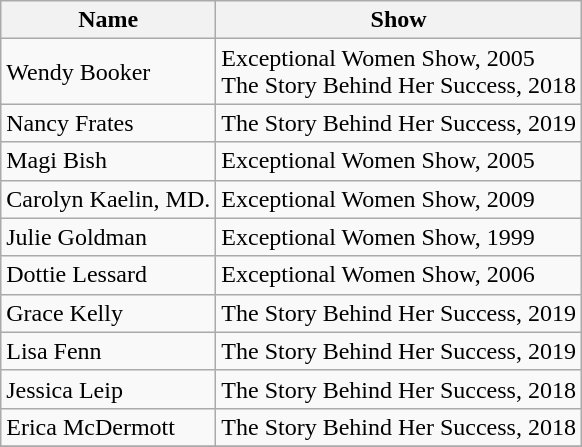<table class="wikitable" style="display: inline-table;" border-"1;">
<tr>
<th>Name</th>
<th>Show</th>
</tr>
<tr>
<td>Wendy Booker</td>
<td>Exceptional Women Show, 2005<br>The Story Behind Her Success, 2018</td>
</tr>
<tr>
<td>Nancy Frates</td>
<td>The Story Behind Her Success, 2019</td>
</tr>
<tr>
<td>Magi Bish</td>
<td>Exceptional Women Show, 2005</td>
</tr>
<tr>
<td>Carolyn Kaelin, MD.</td>
<td>Exceptional Women Show, 2009</td>
</tr>
<tr>
<td>Julie Goldman</td>
<td>Exceptional Women Show, 1999</td>
</tr>
<tr>
<td>Dottie Lessard</td>
<td>Exceptional Women Show, 2006</td>
</tr>
<tr>
<td>Grace Kelly</td>
<td>The Story Behind Her Success, 2019</td>
</tr>
<tr>
<td>Lisa Fenn</td>
<td>The Story Behind Her Success, 2019</td>
</tr>
<tr>
<td>Jessica Leip</td>
<td>The Story Behind Her Success, 2018</td>
</tr>
<tr>
<td>Erica McDermott</td>
<td>The Story Behind Her Success, 2018</td>
</tr>
<tr>
</tr>
</table>
